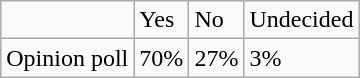<table class="wikitable">
<tr>
<td></td>
<td>Yes</td>
<td>No</td>
<td>Undecided</td>
</tr>
<tr>
<td>Opinion poll</td>
<td>70%</td>
<td>27%</td>
<td>3%</td>
</tr>
</table>
